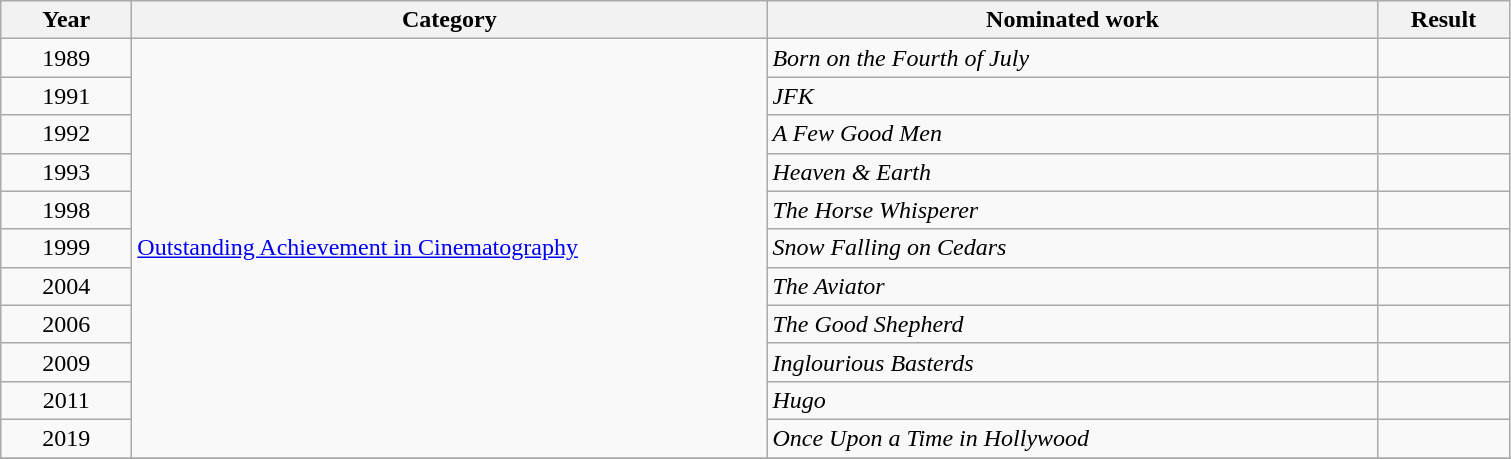<table class=wikitable>
<tr>
<th scope="col" style="width:5em;">Year</th>
<th scope="col" style="width:26em;">Category</th>
<th scope="col" style="width:25em;">Nominated work</th>
<th scope="col" style="width:5em;">Result</th>
</tr>
<tr>
<td style="text-align:center;">1989</td>
<td rowspan=11><a href='#'>Outstanding Achievement in Cinematography</a></td>
<td><em>Born on the Fourth of July</em></td>
<td></td>
</tr>
<tr>
<td style="text-align:center;">1991</td>
<td><em>JFK</em></td>
<td></td>
</tr>
<tr>
<td style="text-align:center;">1992</td>
<td><em>A Few Good Men</em></td>
<td></td>
</tr>
<tr>
<td style="text-align:center;">1993</td>
<td><em>Heaven & Earth</em></td>
<td></td>
</tr>
<tr>
<td style="text-align:center;">1998</td>
<td><em>The Horse Whisperer</em></td>
<td></td>
</tr>
<tr>
<td style="text-align:center;">1999</td>
<td><em>Snow Falling on Cedars</em></td>
<td></td>
</tr>
<tr>
<td style="text-align:center;">2004</td>
<td><em>The Aviator</em></td>
<td></td>
</tr>
<tr>
<td style="text-align:center;">2006</td>
<td><em>The Good Shepherd</em></td>
<td></td>
</tr>
<tr>
<td style="text-align:center;">2009</td>
<td><em>Inglourious Basterds</em></td>
<td></td>
</tr>
<tr>
<td style="text-align:center;">2011</td>
<td><em>Hugo</em></td>
<td></td>
</tr>
<tr>
<td style="text-align:center;">2019</td>
<td><em>Once Upon a Time in Hollywood</em></td>
<td></td>
</tr>
<tr>
</tr>
</table>
